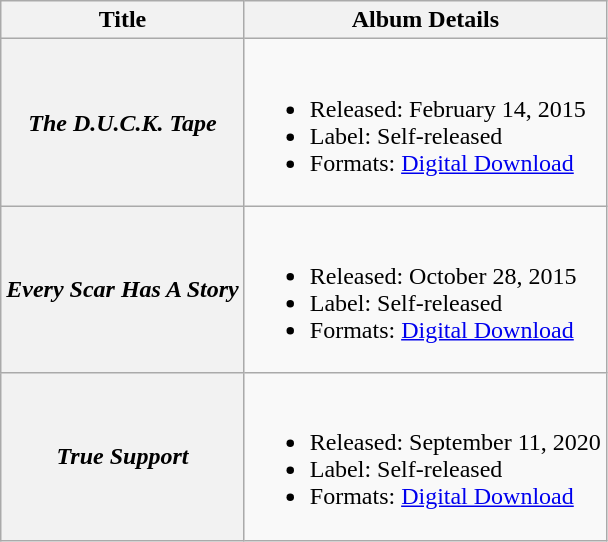<table class="wikitable">
<tr>
<th>Title</th>
<th>Album Details</th>
</tr>
<tr>
<th><em>The D.U.C.K. Tape</em></th>
<td><br><ul><li>Released: February 14, 2015</li><li>Label: Self-released</li><li>Formats: <a href='#'>Digital Download</a></li></ul></td>
</tr>
<tr>
<th><em>Every Scar Has A Story</em></th>
<td><br><ul><li>Released: October 28, 2015</li><li>Label: Self-released</li><li>Formats: <a href='#'>Digital Download</a></li></ul></td>
</tr>
<tr>
<th><em>True Support</em></th>
<td><br><ul><li>Released: September 11, 2020</li><li>Label: Self-released</li><li>Formats: <a href='#'>Digital Download</a></li></ul></td>
</tr>
</table>
